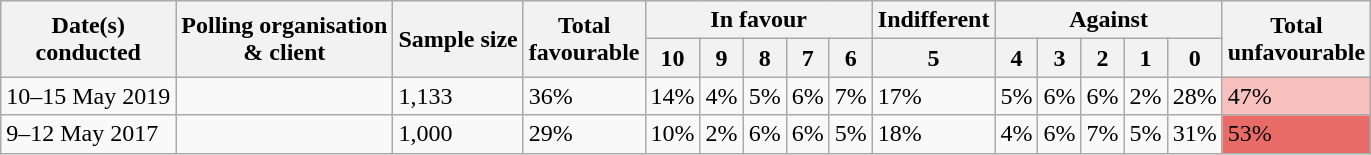<table class="wikitable sortable">
<tr>
<th rowspan="2">Date(s) <br>conducted</th>
<th rowspan="2">Polling organisation<br>& client</th>
<th rowspan="2">Sample size</th>
<th rowspan="2">Total<br>favourable</th>
<th colspan="5">In favour</th>
<th>Indifferent</th>
<th colspan="5">Against</th>
<th rowspan="2">Total<br>unfavourable</th>
</tr>
<tr>
<th>10</th>
<th>9</th>
<th>8</th>
<th>7</th>
<th>6</th>
<th>5</th>
<th>4</th>
<th>3</th>
<th>2</th>
<th>1</th>
<th>0</th>
</tr>
<tr>
<td>10–15 May 2019</td>
<td></td>
<td>1,133</td>
<td>36%</td>
<td>14%</td>
<td>4%</td>
<td>5%</td>
<td>6%</td>
<td>7%</td>
<td>17%</td>
<td>5%</td>
<td>6%</td>
<td>6%</td>
<td>2%</td>
<td>28%</td>
<td style="background: rgb(248, 193, 190); ">47%</td>
</tr>
<tr>
<td>9–12 May 2017</td>
<td></td>
<td>1,000</td>
<td>29%</td>
<td>10%</td>
<td>2%</td>
<td>6%</td>
<td>6%</td>
<td>5%</td>
<td>18%</td>
<td>4%</td>
<td>6%</td>
<td>7%</td>
<td>5%</td>
<td>31%</td>
<td style="background: rgb(233, 107, 103); ">53%</td>
</tr>
</table>
